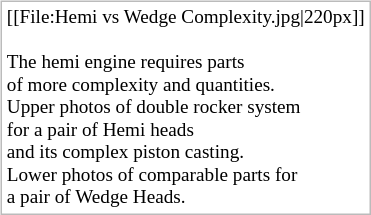<table style="float:left; margin:0.46em 0.2em; border: 1px solid #BBB;">
<tr style="font-size: 80%;">
<td valign="top">[[File:Hemi vs Wedge Complexity.jpg|220px]]<br><br>The hemi engine requires parts<br>
of more complexity and quantities.<br>
Upper photos of double rocker system<br>
for a pair of Hemi heads<br>
and its complex piston casting.<br>
Lower photos of comparable parts for<br>
a pair of Wedge Heads.</td>
</tr>
</table>
